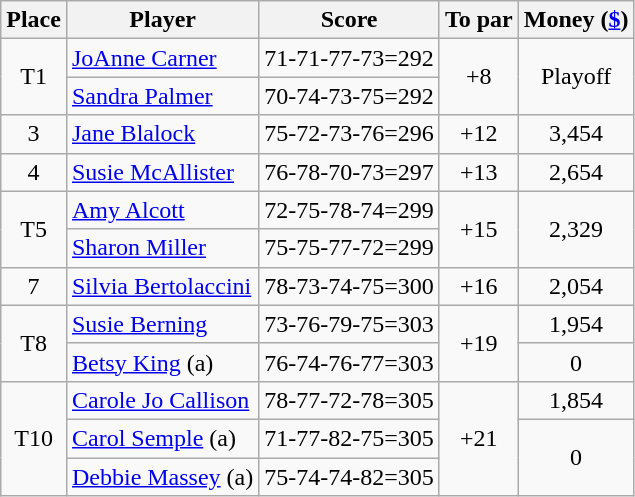<table class="wikitable">
<tr>
<th>Place</th>
<th>Player</th>
<th>Score</th>
<th>To par</th>
<th>Money (<a href='#'>$</a>)</th>
</tr>
<tr>
<td align=center rowspan=2>T1</td>
<td> <a href='#'>JoAnne Carner</a></td>
<td>71-71-77-73=292</td>
<td align=center rowspan=2>+8</td>
<td align=center rowspan=2>Playoff</td>
</tr>
<tr>
<td> <a href='#'>Sandra Palmer</a></td>
<td>70-74-73-75=292</td>
</tr>
<tr>
<td align=center>3</td>
<td> <a href='#'>Jane Blalock</a></td>
<td>75-72-73-76=296</td>
<td align=center>+12</td>
<td align=center>3,454</td>
</tr>
<tr>
<td align=center>4</td>
<td> <a href='#'>Susie McAllister</a></td>
<td>76-78-70-73=297</td>
<td align=center>+13</td>
<td align=center>2,654</td>
</tr>
<tr>
<td align=center rowspan=2>T5</td>
<td> <a href='#'>Amy Alcott</a></td>
<td>72-75-78-74=299</td>
<td align=center rowspan=2>+15</td>
<td align=center rowspan=2>2,329</td>
</tr>
<tr>
<td> <a href='#'>Sharon Miller</a></td>
<td>75-75-77-72=299</td>
</tr>
<tr>
<td align=center>7</td>
<td> <a href='#'>Silvia Bertolaccini</a></td>
<td>78-73-74-75=300</td>
<td align=center>+16</td>
<td align=center>2,054</td>
</tr>
<tr>
<td align=center rowspan=2>T8</td>
<td> <a href='#'>Susie Berning</a></td>
<td>73-76-79-75=303</td>
<td align=center rowspan=2>+19</td>
<td align=center>1,954</td>
</tr>
<tr>
<td> <a href='#'>Betsy King</a> (a)</td>
<td>76-74-76-77=303</td>
<td align=center>0</td>
</tr>
<tr>
<td align=center rowspan=3>T10</td>
<td> <a href='#'>Carole Jo Callison</a></td>
<td>78-77-72-78=305</td>
<td align=center rowspan=3>+21</td>
<td align=center>1,854</td>
</tr>
<tr>
<td> <a href='#'>Carol Semple</a> (a)</td>
<td>71-77-82-75=305</td>
<td align=center rowspan=2>0</td>
</tr>
<tr>
<td> <a href='#'>Debbie Massey</a> (a)</td>
<td>75-74-74-82=305</td>
</tr>
</table>
